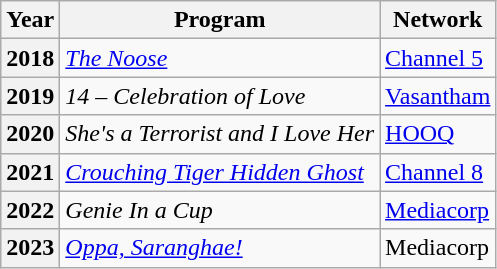<table class="wikitable plainrowheaders">
<tr>
<th>Year</th>
<th>Program</th>
<th>Network</th>
</tr>
<tr>
<th scope="row">2018</th>
<td><em><a href='#'>The Noose</a></em></td>
<td><a href='#'>Channel 5</a></td>
</tr>
<tr>
<th scope="row">2019</th>
<td><em>14 – Celebration of Love</em></td>
<td><a href='#'>Vasantham</a></td>
</tr>
<tr>
<th scope="row">2020</th>
<td><em>She's a Terrorist and I Love Her</em></td>
<td><a href='#'>HOOQ</a></td>
</tr>
<tr>
<th scope="row">2021</th>
<td><em><a href='#'>Crouching Tiger Hidden Ghost</a></em></td>
<td><a href='#'>Channel 8</a></td>
</tr>
<tr>
<th scope="row">2022</th>
<td><em>Genie In a Cup</em></td>
<td><a href='#'>Mediacorp</a></td>
</tr>
<tr>
<th scope="row">2023</th>
<td><em><a href='#'>Oppa, Saranghae!</a></em></td>
<td>Mediacorp</td>
</tr>
</table>
